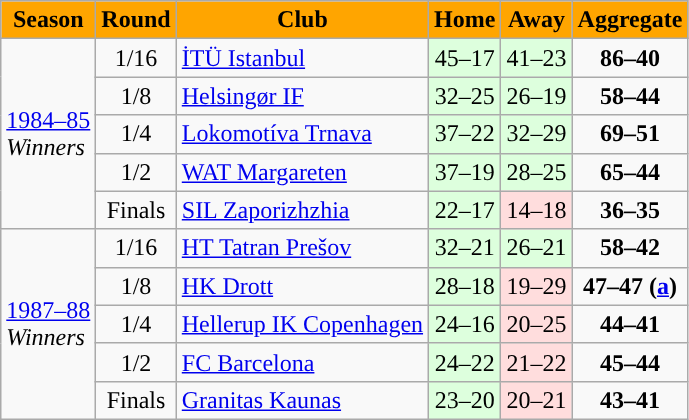<table class="wikitable">
<tr>
<th style="color:black; background:orange">Season</th>
<th style="color:black; background:orange">Round</th>
<th style="color:black; background:orange">Club</th>
<th style="color:black; background:orange">Home</th>
<th style="color:black; background:orange">Away</th>
<th style="color:black; background:orange">Aggregate</th>
</tr>
<tr>
<td rowspan=5><a href='#'>1984–85</a><br> <em>Winners</em></td>
<td align=center>1/16</td>
<td> <a href='#'>İTÜ Istanbul</a></td>
<td style="text-align:center; background:#dfd;">45–17</td>
<td style="text-align:center; background:#dfd;">41–23</td>
<td style="text-align:center;"><strong>86–40</strong></td>
</tr>
<tr>
<td align=center>1/8</td>
<td> <a href='#'>Helsingør IF</a></td>
<td style="text-align:center; background:#dfd;">32–25</td>
<td style="text-align:center; background:#dfd;">26–19</td>
<td style="text-align:center;"><strong>58–44</strong></td>
</tr>
<tr>
<td align=center>1/4</td>
<td> <a href='#'>Lokomotíva Trnava</a></td>
<td style="text-align:center; background:#dfd;">37–22</td>
<td style="text-align:center; background:#dfd;">32–29</td>
<td style="text-align:center;"><strong>69–51</strong></td>
</tr>
<tr>
<td align=center>1/2</td>
<td> <a href='#'>WAT Margareten</a></td>
<td style="text-align:center; background:#dfd;">37–19</td>
<td style="text-align:center; background:#dfd;">28–25</td>
<td style="text-align:center;"><strong>65–44</strong></td>
</tr>
<tr>
<td align=center>Finals</td>
<td> <a href='#'>SIL Zaporizhzhia</a></td>
<td style="text-align:center; background:#dfd;">22–17</td>
<td style="text-align:center; background:#fdd;">14–18</td>
<td style="text-align:center;"><strong>36–35</strong></td>
</tr>
<tr>
<td rowspan=5><a href='#'>1987–88</a><br> <em>Winners</em></td>
<td align=center>1/16</td>
<td> <a href='#'>HT Tatran Prešov</a></td>
<td style="text-align:center; background:#dfd;">32–21</td>
<td style="text-align:center; background:#dfd;">26–21</td>
<td style="text-align:center;"><strong>58–42</strong></td>
</tr>
<tr>
<td align=center>1/8</td>
<td> <a href='#'>HK Drott</a></td>
<td style="text-align:center; background:#dfd;">28–18</td>
<td style="text-align:center; background:#fdd;">19–29</td>
<td style="text-align:center;"><strong>47–47 (<a href='#'>a</a>)</strong></td>
</tr>
<tr>
<td align=center>1/4</td>
<td> <a href='#'>Hellerup IK Copenhagen</a></td>
<td style="text-align:center; background:#dfd;">24–16</td>
<td style="text-align:center; background:#fdd;">20–25</td>
<td style="text-align:center;"><strong>44–41</strong></td>
</tr>
<tr>
<td align=center>1/2</td>
<td> <a href='#'>FC Barcelona</a></td>
<td style="text-align:center; background:#dfd;">24–22</td>
<td style="text-align:center; background:#fdd;">21–22</td>
<td style="text-align:center;"><strong>45–44</strong></td>
</tr>
<tr>
<td align=center>Finals</td>
<td> <a href='#'>Granitas Kaunas</a></td>
<td style="text-align:center; background:#dfd;">23–20</td>
<td style="text-align:center; background:#fdd;">20–21</td>
<td style="text-align:center;"><strong>43–41</strong></td>
</tr>
</table>
